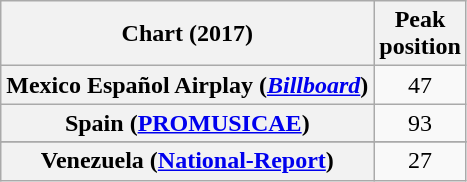<table class="wikitable sortable plainrowheaders" style="text-align:center">
<tr>
<th>Chart (2017)</th>
<th>Peak<br>position</th>
</tr>
<tr>
<th scope="row">Mexico Español Airplay (<em><a href='#'>Billboard</a></em>)</th>
<td>47</td>
</tr>
<tr>
<th scope="row">Spain (<a href='#'>PROMUSICAE</a>)</th>
<td>93</td>
</tr>
<tr>
</tr>
<tr>
</tr>
<tr>
</tr>
<tr>
<th scope="row">Venezuela (<a href='#'>National-Report</a>)</th>
<td>27</td>
</tr>
</table>
